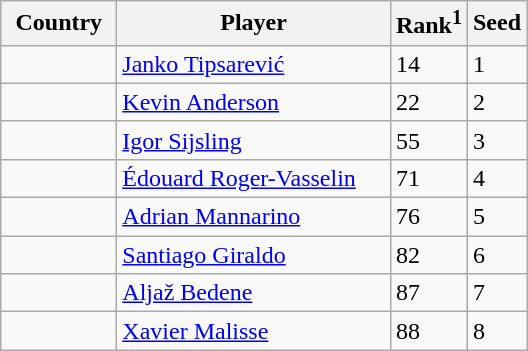<table class="sortable wikitable">
<tr>
<th width="70">Country</th>
<th width="175">Player</th>
<th>Rank<sup>1</sup></th>
<th>Seed</th>
</tr>
<tr>
<td></td>
<td><a href='#'>Janko Tipsarević</a></td>
<td>14</td>
<td>1</td>
</tr>
<tr>
<td></td>
<td><a href='#'>Kevin Anderson</a></td>
<td>22</td>
<td>2</td>
</tr>
<tr>
<td></td>
<td><a href='#'>Igor Sijsling</a></td>
<td>55</td>
<td>3</td>
</tr>
<tr>
<td></td>
<td><a href='#'>Édouard Roger-Vasselin</a></td>
<td>71</td>
<td>4</td>
</tr>
<tr>
<td></td>
<td><a href='#'>Adrian Mannarino</a></td>
<td>76</td>
<td>5</td>
</tr>
<tr>
<td></td>
<td><a href='#'>Santiago Giraldo</a></td>
<td>82</td>
<td>6</td>
</tr>
<tr>
<td></td>
<td><a href='#'>Aljaž Bedene</a></td>
<td>87</td>
<td>7</td>
</tr>
<tr>
<td></td>
<td><a href='#'>Xavier Malisse</a></td>
<td>88</td>
<td>8</td>
</tr>
</table>
